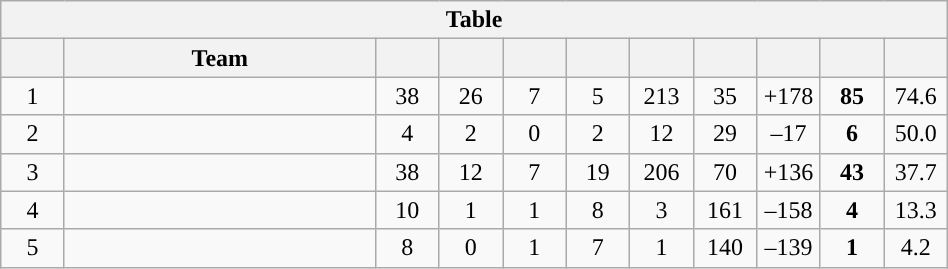<table class="wikitable" style="text-align: center;">
<tr>
<th colspan=11>Table</th>
</tr>
<tr>
<th style="width: 35px;"></th>
<th style="width: 200px;">Team</th>
<th style="width: 35px;"></th>
<th style="width: 35px;"></th>
<th style="width: 35px;"></th>
<th style="width: 35px;"></th>
<th style="width: 35px;"></th>
<th style="width: 35px;"></th>
<th style="width: 35px;"></th>
<th style="width: 35px;"></th>
<th style="width: 35px;"></th>
</tr>
<tr>
<td>1</td>
<td style="text-align:left;"></td>
<td>38</td>
<td>26</td>
<td>7</td>
<td>5</td>
<td>213</td>
<td>35</td>
<td>+178</td>
<td><strong>85</strong></td>
<td>74.6</td>
</tr>
<tr>
<td>2</td>
<td style="text-align:left;"></td>
<td>4</td>
<td>2</td>
<td>0</td>
<td>2</td>
<td>12</td>
<td>29</td>
<td>–17</td>
<td><strong>6</strong></td>
<td>50.0</td>
</tr>
<tr>
<td>3</td>
<td style="text-align:left;"></td>
<td>38</td>
<td>12</td>
<td>7</td>
<td>19</td>
<td>206</td>
<td>70</td>
<td>+136</td>
<td><strong>43</strong></td>
<td>37.7</td>
</tr>
<tr>
<td>4</td>
<td style="text-align:left;"></td>
<td>10</td>
<td>1</td>
<td>1</td>
<td>8</td>
<td>3</td>
<td>161</td>
<td>–158</td>
<td><strong>4</strong></td>
<td>13.3</td>
</tr>
<tr>
<td>5</td>
<td style="text-align:left;"></td>
<td>8</td>
<td>0</td>
<td>1</td>
<td>7</td>
<td>1</td>
<td>140</td>
<td>–139</td>
<td><strong>1</strong></td>
<td>4.2</td>
</tr>
</table>
